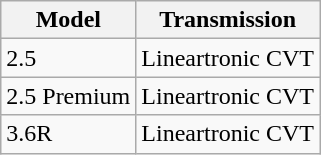<table class="wikitable">
<tr>
<th>Model</th>
<th>Transmission</th>
</tr>
<tr>
<td>2.5</td>
<td>Lineartronic CVT</td>
</tr>
<tr>
<td>2.5 Premium</td>
<td>Lineartronic CVT</td>
</tr>
<tr>
<td>3.6R</td>
<td>Lineartronic CVT</td>
</tr>
</table>
